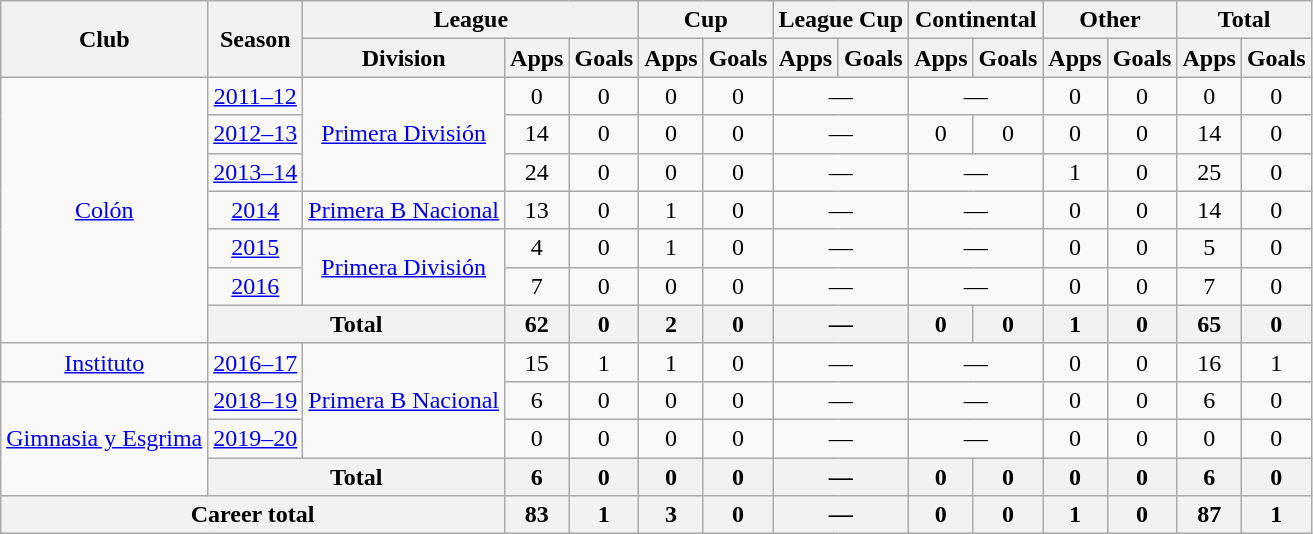<table class="wikitable" style="text-align:center">
<tr>
<th rowspan="2">Club</th>
<th rowspan="2">Season</th>
<th colspan="3">League</th>
<th colspan="2">Cup</th>
<th colspan="2">League Cup</th>
<th colspan="2">Continental</th>
<th colspan="2">Other</th>
<th colspan="2">Total</th>
</tr>
<tr>
<th>Division</th>
<th>Apps</th>
<th>Goals</th>
<th>Apps</th>
<th>Goals</th>
<th>Apps</th>
<th>Goals</th>
<th>Apps</th>
<th>Goals</th>
<th>Apps</th>
<th>Goals</th>
<th>Apps</th>
<th>Goals</th>
</tr>
<tr>
<td rowspan="7"><a href='#'>Colón</a></td>
<td><a href='#'>2011–12</a></td>
<td rowspan="3"><a href='#'>Primera División</a></td>
<td>0</td>
<td>0</td>
<td>0</td>
<td>0</td>
<td colspan="2">—</td>
<td colspan="2">—</td>
<td>0</td>
<td>0</td>
<td>0</td>
<td>0</td>
</tr>
<tr>
<td><a href='#'>2012–13</a></td>
<td>14</td>
<td>0</td>
<td>0</td>
<td>0</td>
<td colspan="2">—</td>
<td>0</td>
<td>0</td>
<td>0</td>
<td>0</td>
<td>14</td>
<td>0</td>
</tr>
<tr>
<td><a href='#'>2013–14</a></td>
<td>24</td>
<td>0</td>
<td>0</td>
<td>0</td>
<td colspan="2">—</td>
<td colspan="2">—</td>
<td>1</td>
<td>0</td>
<td>25</td>
<td>0</td>
</tr>
<tr>
<td><a href='#'>2014</a></td>
<td rowspan="1"><a href='#'>Primera B Nacional</a></td>
<td>13</td>
<td>0</td>
<td>1</td>
<td>0</td>
<td colspan="2">—</td>
<td colspan="2">—</td>
<td>0</td>
<td>0</td>
<td>14</td>
<td>0</td>
</tr>
<tr>
<td><a href='#'>2015</a></td>
<td rowspan="2"><a href='#'>Primera División</a></td>
<td>4</td>
<td>0</td>
<td>1</td>
<td>0</td>
<td colspan="2">—</td>
<td colspan="2">—</td>
<td>0</td>
<td>0</td>
<td>5</td>
<td>0</td>
</tr>
<tr>
<td><a href='#'>2016</a></td>
<td>7</td>
<td>0</td>
<td>0</td>
<td>0</td>
<td colspan="2">—</td>
<td colspan="2">—</td>
<td>0</td>
<td>0</td>
<td>7</td>
<td>0</td>
</tr>
<tr>
<th colspan="2">Total</th>
<th>62</th>
<th>0</th>
<th>2</th>
<th>0</th>
<th colspan="2">—</th>
<th>0</th>
<th>0</th>
<th>1</th>
<th>0</th>
<th>65</th>
<th>0</th>
</tr>
<tr>
<td rowspan="1"><a href='#'>Instituto</a></td>
<td><a href='#'>2016–17</a></td>
<td rowspan="3"><a href='#'>Primera B Nacional</a></td>
<td>15</td>
<td>1</td>
<td>1</td>
<td>0</td>
<td colspan="2">—</td>
<td colspan="2">—</td>
<td>0</td>
<td>0</td>
<td>16</td>
<td>1</td>
</tr>
<tr>
<td rowspan="3"><a href='#'>Gimnasia y Esgrima</a></td>
<td><a href='#'>2018–19</a></td>
<td>6</td>
<td>0</td>
<td>0</td>
<td>0</td>
<td colspan="2">—</td>
<td colspan="2">—</td>
<td>0</td>
<td>0</td>
<td>6</td>
<td>0</td>
</tr>
<tr>
<td><a href='#'>2019–20</a></td>
<td>0</td>
<td>0</td>
<td>0</td>
<td>0</td>
<td colspan="2">—</td>
<td colspan="2">—</td>
<td>0</td>
<td>0</td>
<td>0</td>
<td>0</td>
</tr>
<tr>
<th colspan="2">Total</th>
<th>6</th>
<th>0</th>
<th>0</th>
<th>0</th>
<th colspan="2">—</th>
<th>0</th>
<th>0</th>
<th>0</th>
<th>0</th>
<th>6</th>
<th>0</th>
</tr>
<tr>
<th colspan="3">Career total</th>
<th>83</th>
<th>1</th>
<th>3</th>
<th>0</th>
<th colspan="2">—</th>
<th>0</th>
<th>0</th>
<th>1</th>
<th>0</th>
<th>87</th>
<th>1</th>
</tr>
</table>
